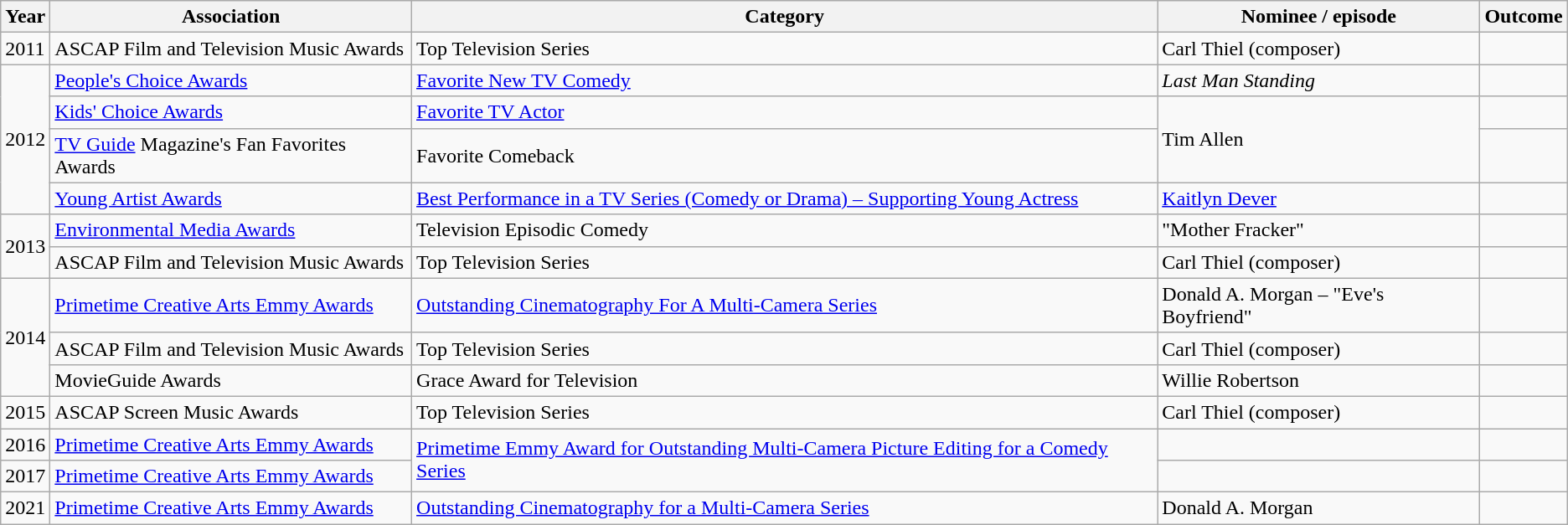<table class="wikitable sortable">
<tr style="text-align:center;">
<th>Year</th>
<th>Association</th>
<th>Category</th>
<th>Nominee / episode</th>
<th>Outcome</th>
</tr>
<tr>
<td>2011</td>
<td>ASCAP Film and Television Music Awards</td>
<td>Top Television Series</td>
<td>Carl Thiel (composer)</td>
<td></td>
</tr>
<tr>
<td rowspan="4">2012</td>
<td><a href='#'>People's Choice Awards</a></td>
<td><a href='#'>Favorite New TV Comedy</a></td>
<td><em>Last Man Standing</em></td>
<td></td>
</tr>
<tr>
<td><a href='#'>Kids' Choice Awards</a></td>
<td><a href='#'>Favorite TV Actor</a></td>
<td rowspan="2">Tim Allen</td>
<td></td>
</tr>
<tr>
<td><a href='#'>TV Guide</a> Magazine's Fan Favorites Awards</td>
<td>Favorite Comeback</td>
<td></td>
</tr>
<tr>
<td><a href='#'>Young Artist Awards</a></td>
<td><a href='#'>Best Performance in a TV Series (Comedy or Drama) – Supporting Young Actress</a></td>
<td><a href='#'>Kaitlyn Dever</a></td>
<td></td>
</tr>
<tr>
<td rowspan="2">2013</td>
<td><a href='#'>Environmental Media Awards</a></td>
<td>Television Episodic Comedy</td>
<td>"Mother Fracker"</td>
<td></td>
</tr>
<tr>
<td>ASCAP Film and Television Music Awards</td>
<td>Top Television Series</td>
<td>Carl Thiel (composer)</td>
<td></td>
</tr>
<tr>
<td rowspan="3">2014</td>
<td><a href='#'>Primetime Creative Arts Emmy Awards</a></td>
<td><a href='#'>Outstanding Cinematography For A Multi-Camera Series</a></td>
<td>Donald A. Morgan – "Eve's Boyfriend"</td>
<td></td>
</tr>
<tr>
<td>ASCAP Film and Television Music Awards</td>
<td>Top Television Series</td>
<td>Carl Thiel (composer)</td>
<td></td>
</tr>
<tr>
<td>MovieGuide Awards </td>
<td>Grace Award for Television</td>
<td>Willie Robertson</td>
<td></td>
</tr>
<tr>
<td>2015</td>
<td>ASCAP Screen Music Awards</td>
<td>Top Television Series</td>
<td>Carl Thiel (composer)</td>
<td></td>
</tr>
<tr>
<td>2016</td>
<td><a href='#'>Primetime Creative Arts Emmy Awards</a></td>
<td rowspan="2"><a href='#'>Primetime Emmy Award for Outstanding Multi-Camera Picture Editing for a Comedy Series</a></td>
<td></td>
<td></td>
</tr>
<tr>
<td>2017</td>
<td><a href='#'>Primetime Creative Arts Emmy Awards</a></td>
<td></td>
<td></td>
</tr>
<tr>
<td>2021</td>
<td><a href='#'>Primetime Creative Arts Emmy Awards</a></td>
<td><a href='#'>Outstanding Cinematography for a Multi-Camera Series</a></td>
<td>Donald A. Morgan</td>
<td></td>
</tr>
</table>
